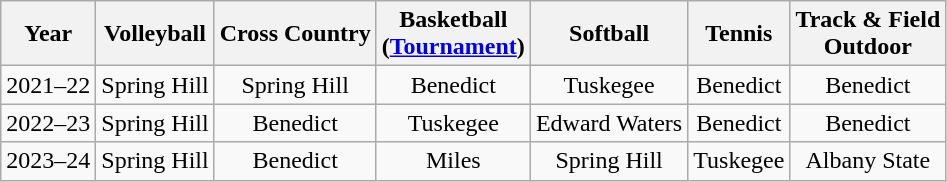<table class="wikitable" style="text-align:center">
<tr>
<th>Year</th>
<th>Volleyball</th>
<th>Cross Country</th>
<th>Basketball<br>(<a href='#'>Tournament</a>)</th>
<th>Softball</th>
<th>Tennis</th>
<th>Track & Field<br>Outdoor</th>
</tr>
<tr>
<td>2021–22</td>
<td>Spring Hill</td>
<td>Spring Hill</td>
<td>Benedict</td>
<td>Tuskegee</td>
<td>Benedict</td>
<td>Benedict</td>
</tr>
<tr>
<td>2022–23</td>
<td>Spring Hill</td>
<td>Benedict</td>
<td>Tuskegee</td>
<td>Edward Waters</td>
<td>Benedict</td>
<td>Benedict</td>
</tr>
<tr>
<td>2023–24</td>
<td>Spring Hill</td>
<td>Benedict</td>
<td>Miles</td>
<td>Spring Hill</td>
<td>Tuskegee</td>
<td>Albany State</td>
</tr>
</table>
